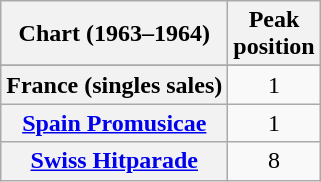<table class="wikitable plainrowheaders sortable" style="text-align:left;">
<tr>
<th scope="col">Chart (1963–1964)</th>
<th scope="col">Peak<br>position</th>
</tr>
<tr>
</tr>
<tr>
<th scope="row">France (singles sales)</th>
<td align="center">1</td>
</tr>
<tr>
<th scope="row"><a href='#'>Spain Promusicae</a></th>
<td align="center">1</td>
</tr>
<tr>
<th scope="row"><a href='#'>Swiss Hitparade</a></th>
<td align="center">8</td>
</tr>
</table>
